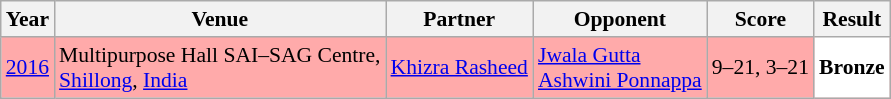<table class="sortable wikitable" style="font-size: 90%;">
<tr>
<th>Year</th>
<th>Venue</th>
<th>Partner</th>
<th>Opponent</th>
<th>Score</th>
<th>Result</th>
</tr>
<tr style="background:#FFAAAA">
<td align="center"><a href='#'>2016</a></td>
<td align="left">Multipurpose Hall SAI–SAG Centre,<br><a href='#'>Shillong</a>, <a href='#'>India</a></td>
<td align="left"> <a href='#'>Khizra Rasheed</a></td>
<td align="left"> <a href='#'>Jwala Gutta</a> <br>  <a href='#'>Ashwini Ponnappa</a></td>
<td align="left">9–21, 3–21</td>
<td style="text-align:left; background:white"> <strong>Bronze</strong></td>
</tr>
</table>
